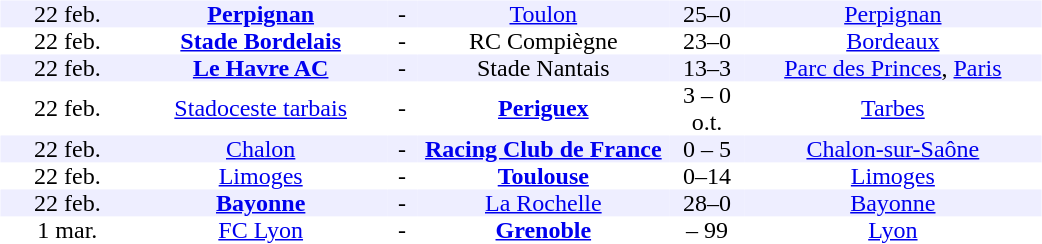<table table width=700>
<tr>
<td width=700 valign=top><br><table border=0 cellspacing=0 cellpadding=0 style=font-size: 100%; border-collapse: collapse; width=100%>
<tr align=center bgcolor=#EEEEFF>
<td width=90>22 feb.</td>
<td width=170><strong><a href='#'>Perpignan</a></strong></td>
<td width=20>-</td>
<td width=170><a href='#'>Toulon</a></td>
<td width=50>25–0</td>
<td width=200><a href='#'>Perpignan</a></td>
</tr>
<tr align=center bgcolor=#FFFFFF>
<td width=90>22 feb.</td>
<td width=170><strong><a href='#'>Stade Bordelais</a></strong></td>
<td width=20>-</td>
<td width=170>RC Compiègne</td>
<td width=50>23–0</td>
<td width=200><a href='#'>Bordeaux</a></td>
</tr>
<tr align=center bgcolor=#EEEEFF>
<td width=90>22 feb.</td>
<td width=170><strong><a href='#'>Le Havre AC</a></strong></td>
<td width=20>-</td>
<td width=170>Stade Nantais</td>
<td width=50>13–3</td>
<td width=200><a href='#'>Parc des Princes</a>, <a href='#'>Paris</a></td>
</tr>
<tr align=center bgcolor=#FFFFFF>
<td width=90>22 feb.</td>
<td width=170><a href='#'>Stadoceste tarbais</a></td>
<td width=20>-</td>
<td width=170><strong><a href='#'>Periguex</a></strong></td>
<td width=50>3 – 0 o.t.</td>
<td width=200><a href='#'>Tarbes</a></td>
</tr>
<tr align=center bgcolor=#EEEEFF>
<td width=90>22 feb.</td>
<td width=170><a href='#'>Chalon</a></td>
<td width=20>-</td>
<td width=170><strong><a href='#'>Racing Club de France</a></strong></td>
<td width=50>0 – 5 </td>
<td width=200><a href='#'>Chalon-sur-Saône</a></td>
</tr>
<tr align=center bgcolor=#FFFFFF>
<td width=90>22 feb.</td>
<td width=170><a href='#'>Limoges</a></td>
<td width=20>-</td>
<td width=170><strong><a href='#'>Toulouse</a></strong></td>
<td width=50>0–14</td>
<td width=200><a href='#'>Limoges</a></td>
</tr>
<tr align=center bgcolor=#EEEEFF>
<td width=90>22 feb.</td>
<td width=170><strong><a href='#'>Bayonne</a></strong></td>
<td width=20>-</td>
<td width=170><a href='#'>La Rochelle</a></td>
<td width=50>28–0</td>
<td width=200><a href='#'>Bayonne</a></td>
</tr>
<tr align=center bgcolor=#FFFFFF>
<td width=90>1 mar.</td>
<td width=170><a href='#'>FC Lyon</a></td>
<td width=20>-</td>
<td width=170><strong><a href='#'>Grenoble</a></strong></td>
<td width=50>– 99</td>
<td width=200><a href='#'>Lyon</a></td>
</tr>
</table>
</td>
</tr>
</table>
